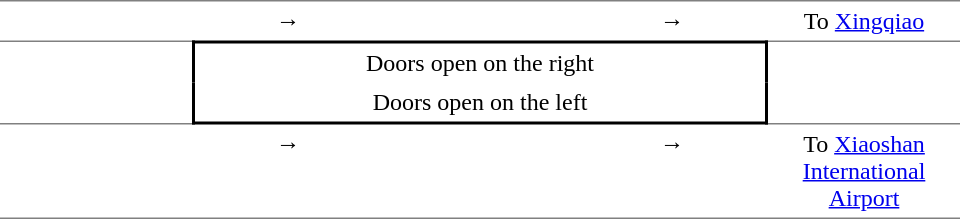<table table border=0 cellspacing=0 cellpadding=4>
<tr>
<td style="border-top:solid 1px gray;" width=120 valign=top align=center></td>
<td style="border-top:solid 1px gray;" width=120 valign=top align=center>→</td>
<th style="border-top:solid 1px gray;" width=120 valign=top align=center></th>
<td style="border-top:solid 1px gray;" width=120 valign=top align=center>→</td>
<td style="border-top:solid 1px gray;" width=120 valign=top align=center>To  <a href='#'>Xingqiao</a></td>
</tr>
<tr>
<td style="border-top:solid 1px gray;" width=120 valign=top align=center></td>
<td style="border-top:solid 2px black;border-right:solid 2px black;border-left:solid 2px black;text-align: center;" colspan=3>Doors open on the right</td>
<td style="border-top:solid 1px gray;" width=120 valign=top align=center></td>
</tr>
<tr>
<td style="border-bottom:solid 1px gray;" width=120 valign=top align=center></td>
<td style="border-right:solid 2px black;border-left:solid 2px black;border-bottom:solid 2px black;text-align: center;" colspan=3>Doors open on the left</td>
<td style="border-bottom:solid 1px gray;" width=120 valign=top align=center></td>
</tr>
<tr>
<td style="border-bottom:solid 1px gray;" valign=top align=center></td>
<td style="border-bottom:solid 1px gray;" width=120 valign=top align=center>→</td>
<th style="border-bottom:solid 1px gray;" colspan=1 valign=top align=center></th>
<td style="border-bottom:solid 1px gray;" width=120 valign=top align=center>→</td>
<td style="border-bottom:solid 1px gray;"  valign=top align=center>To  <a href='#'>Xiaoshan International Airport</a></td>
</tr>
</table>
